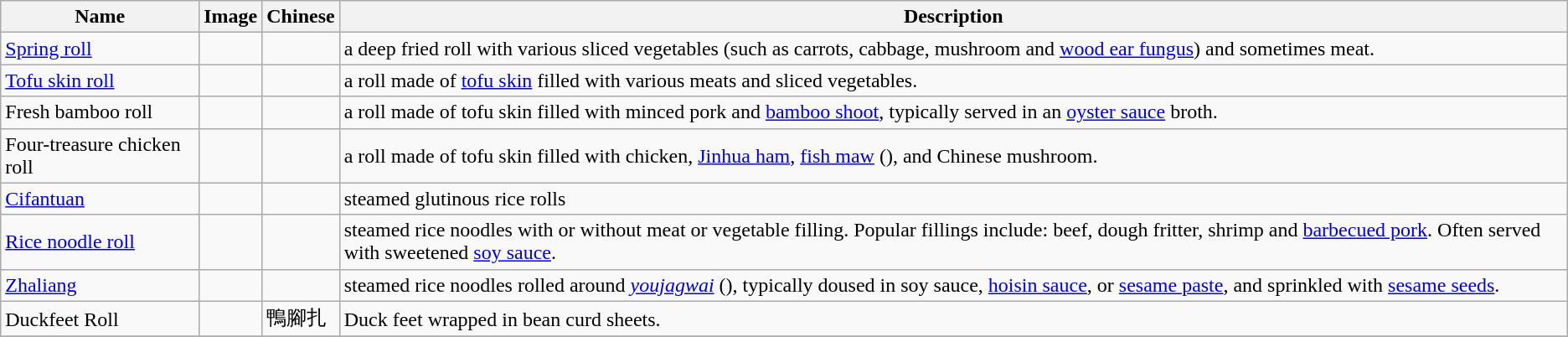<table class="wikitable collapsible">
<tr>
<th>Name</th>
<th>Image</th>
<th>Chinese</th>
<th>Description</th>
</tr>
<tr>
<td><a href='#'>Spring roll</a></td>
<td></td>
<td></td>
<td>a deep fried roll with various sliced vegetables (such as carrots, cabbage, mushroom and <a href='#'>wood ear fungus</a>) and sometimes meat.</td>
</tr>
<tr>
<td><a href='#'>Tofu skin roll</a></td>
<td></td>
<td></td>
<td>a roll made of <a href='#'>tofu skin</a> filled with various meats and sliced vegetables.</td>
</tr>
<tr>
<td>Fresh bamboo roll</td>
<td></td>
<td></td>
<td>a roll made of tofu skin filled with minced pork and <a href='#'>bamboo shoot</a>, typically served in an <a href='#'>oyster sauce</a> broth.</td>
</tr>
<tr>
<td>Four-treasure chicken roll</td>
<td></td>
<td></td>
<td>a roll made of tofu skin filled with chicken, <a href='#'>Jinhua ham</a>, <a href='#'>fish maw</a> (), and Chinese mushroom.</td>
</tr>
<tr>
<td><a href='#'>Cifantuan</a></td>
<td></td>
<td></td>
<td>steamed  glutinous rice rolls</td>
</tr>
<tr>
<td><a href='#'>Rice noodle roll</a></td>
<td></td>
<td></td>
<td>steamed rice noodles with or without meat or vegetable filling. Popular fillings include: beef, dough fritter, shrimp and <a href='#'>barbecued pork</a>. Often served with sweetened <a href='#'>soy sauce</a>.</td>
</tr>
<tr>
<td><a href='#'>Zhaliang</a></td>
<td></td>
<td></td>
<td>steamed rice noodles rolled around <em><a href='#'> youjagwai</a></em> (), typically doused in soy sauce, <a href='#'>hoisin sauce</a>, or <a href='#'>sesame paste</a>, and sprinkled with <a href='#'>sesame seeds</a>.</td>
</tr>
<tr>
<td>Duckfeet Roll</td>
<td></td>
<td>鴨腳扎</td>
<td>Duck feet wrapped in bean curd sheets.</td>
</tr>
<tr>
</tr>
</table>
